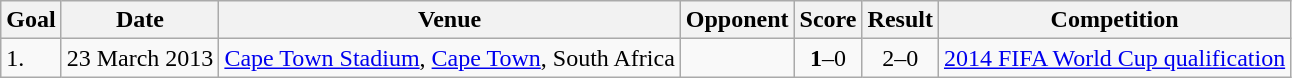<table class="wikitable plainrowheaders sortable">
<tr>
<th>Goal</th>
<th>Date</th>
<th>Venue</th>
<th>Opponent</th>
<th>Score</th>
<th>Result</th>
<th>Competition</th>
</tr>
<tr>
<td>1.</td>
<td>23 March 2013</td>
<td><a href='#'>Cape Town Stadium</a>, <a href='#'>Cape Town</a>, South Africa</td>
<td></td>
<td align=center><strong>1</strong>–0</td>
<td align=center>2–0</td>
<td><a href='#'>2014 FIFA World Cup qualification</a></td>
</tr>
</table>
